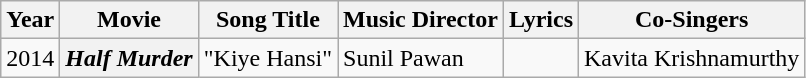<table class="wikitable sortable">
<tr>
<th>Year</th>
<th>Movie</th>
<th>Song Title</th>
<th>Music Director</th>
<th>Lyrics</th>
<th>Co-Singers</th>
</tr>
<tr>
<td>2014</td>
<th><em>Half Murder</em></th>
<td>"Kiye Hansi"</td>
<td rowspan=1>Sunil Pawan</td>
<td rowspan=1></td>
<td>Kavita Krishnamurthy</td>
</tr>
</table>
